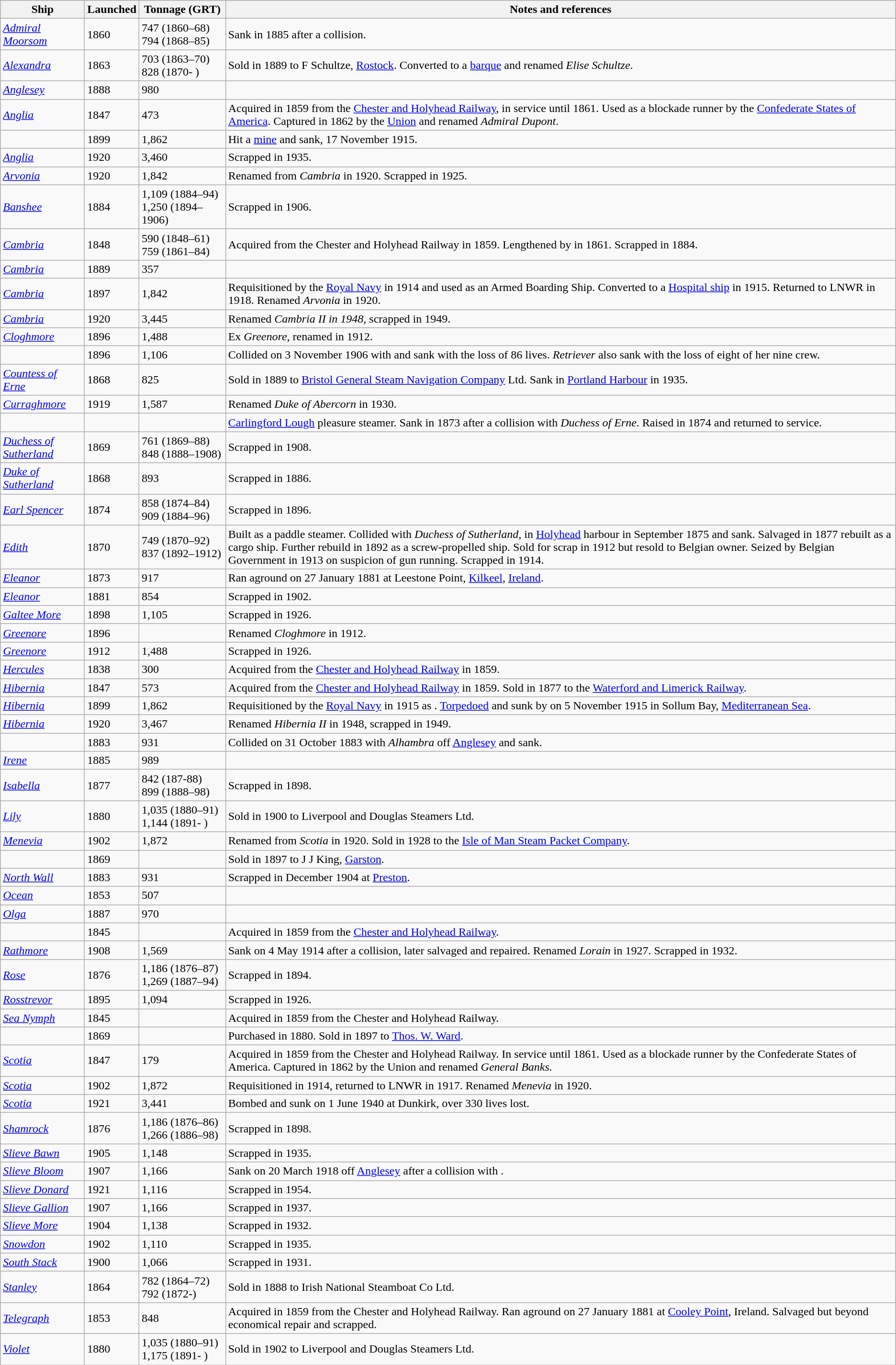<table class="wikitable">
<tr>
<th>Ship</th>
<th>Launched</th>
<th>Tonnage (GRT)</th>
<th>Notes and references</th>
</tr>
<tr>
<td><a href='#'><em>Admiral Moorsom</em></a></td>
<td>1860</td>
<td>747 (1860–68)<br>794 (1868–85)</td>
<td>Sank in 1885 after a collision.</td>
</tr>
<tr>
<td><a href='#'><em>Alexandra</em></a></td>
<td>1863</td>
<td>703 (1863–70)<br>828 (1870- )</td>
<td>Sold in 1889 to F Schultze, <a href='#'>Rostock</a>. Converted to a <a href='#'>barque</a> and renamed <em>Elise Schultze</em>.</td>
</tr>
<tr>
<td><a href='#'><em>Anglesey</em></a></td>
<td>1888</td>
<td>980</td>
<td></td>
</tr>
<tr>
<td><a href='#'><em>Anglia</em></a></td>
<td>1847</td>
<td>473</td>
<td>Acquired in 1859 from the <a href='#'>Chester and Holyhead Railway</a>, in service until 1861. Used as a blockade runner by the <a href='#'>Confederate States of America</a>. Captured in 1862 by the <a href='#'>Union</a> and renamed <em>Admiral Dupont</em>.</td>
</tr>
<tr>
<td></td>
<td>1899</td>
<td>1,862</td>
<td>Hit a <a href='#'>mine</a> and sank, 17 November 1915.</td>
</tr>
<tr>
<td><a href='#'><em>Anglia</em></a></td>
<td>1920</td>
<td>3,460</td>
<td>Scrapped in 1935.</td>
</tr>
<tr>
<td><a href='#'><em>Arvonia</em></a></td>
<td>1920</td>
<td>1,842</td>
<td>Renamed from <em>Cambria</em> in 1920. Scrapped in 1925.</td>
</tr>
<tr>
<td><a href='#'><em>Banshee</em></a></td>
<td>1884</td>
<td>1,109 (1884–94)<br>1,250 (1894–1906)</td>
<td>Scrapped in 1906.</td>
</tr>
<tr>
<td><a href='#'><em>Cambria</em></a></td>
<td>1848</td>
<td>590 (1848–61)<br>759 (1861–84)</td>
<td>Acquired from the Chester and Holyhead Railway in 1859. Lengthened by  in 1861. Scrapped in 1884.</td>
</tr>
<tr>
<td><a href='#'><em>Cambria</em></a></td>
<td>1889</td>
<td>357</td>
<td></td>
</tr>
<tr>
<td><a href='#'><em>Cambria</em></a></td>
<td>1897</td>
<td>1,842</td>
<td>Requisitioned by the <a href='#'>Royal Navy</a> in 1914 and used as an Armed Boarding Ship. Converted to a <a href='#'>Hospital ship</a> in 1915. Returned to LNWR in 1918. Renamed <em>Arvonia</em> in 1920.</td>
</tr>
<tr>
<td><a href='#'><em>Cambria</em></a></td>
<td>1920</td>
<td>3,445</td>
<td>Renamed <em>Cambria II in 1948</em>, scrapped in 1949.</td>
</tr>
<tr>
<td><a href='#'><em>Cloghmore</em></a></td>
<td>1896</td>
<td>1,488</td>
<td>Ex <em>Greenore</em>, renamed in 1912.</td>
</tr>
<tr>
<td></td>
<td>1896</td>
<td>1,106</td>
<td>Collided on 3 November 1906 with  and sank with the loss of 86 lives. <em>Retriever</em> also sank with the loss of eight of her nine crew.</td>
</tr>
<tr>
<td><a href='#'><em>Countess of Erne</em></a></td>
<td>1868</td>
<td>825</td>
<td>Sold in 1889 to <a href='#'>Bristol General Steam Navigation Company</a> Ltd. Sank in <a href='#'>Portland Harbour</a> in 1935.</td>
</tr>
<tr>
<td><a href='#'><em>Curraghmore</em></a></td>
<td>1919</td>
<td>1,587</td>
<td>Renamed <em>Duke of Abercorn</em> in 1930.</td>
</tr>
<tr>
<td></td>
<td></td>
<td></td>
<td><a href='#'>Carlingford Lough</a> pleasure steamer. Sank in 1873 after a collision with <em>Duchess of Erne</em>. Raised in 1874 and returned to service.</td>
</tr>
<tr>
<td><a href='#'><em>Duchess of Sutherland</em></a></td>
<td>1869</td>
<td>761 (1869–88)<br>848 (1888–1908)</td>
<td>Scrapped in 1908.</td>
</tr>
<tr>
<td><a href='#'><em>Duke of Sutherland</em></a></td>
<td>1868</td>
<td>893</td>
<td>Scrapped in 1886.</td>
</tr>
<tr>
<td><a href='#'><em>Earl Spencer</em></a></td>
<td>1874</td>
<td>858 (1874–84)<br>909 (1884–96)</td>
<td>Scrapped in 1896.</td>
</tr>
<tr>
<td><a href='#'><em>Edith</em></a></td>
<td>1870</td>
<td>749 (1870–92)<br>837 (1892–1912)</td>
<td>Built as a paddle steamer. Collided with <em>Duchess of Sutherland</em>, in <a href='#'>Holyhead</a> harbour in September 1875 and sank. Salvaged in 1877 rebuilt as a cargo ship. Further rebuild in 1892 as a screw-propelled ship. Sold for scrap in 1912 but resold to Belgian owner. Seized by Belgian Government in 1913 on suspicion of gun running. Scrapped in 1914.</td>
</tr>
<tr>
<td><a href='#'><em>Eleanor</em></a></td>
<td>1873</td>
<td>917</td>
<td>Ran aground on 27 January 1881 at Leestone Point, <a href='#'>Kilkeel</a>, <a href='#'>Ireland</a>.</td>
</tr>
<tr>
<td><a href='#'><em>Eleanor</em></a></td>
<td>1881</td>
<td>854</td>
<td>Scrapped in 1902.</td>
</tr>
<tr>
<td><a href='#'><em>Galtee More</em></a></td>
<td>1898</td>
<td>1,105</td>
<td>Scrapped in 1926.</td>
</tr>
<tr>
<td><a href='#'><em>Greenore</em></a></td>
<td>1896</td>
<td></td>
<td>Renamed <em>Cloghmore</em> in 1912.</td>
</tr>
<tr>
<td><a href='#'><em>Greenore</em></a></td>
<td>1912</td>
<td>1,488</td>
<td>Scrapped in 1926.</td>
</tr>
<tr>
<td><a href='#'><em>Hercules</em></a></td>
<td>1838</td>
<td>300</td>
<td>Acquired from the <a href='#'>Chester and Holyhead Railway</a> in 1859.</td>
</tr>
<tr>
<td><a href='#'><em>Hibernia</em></a></td>
<td>1847</td>
<td>573</td>
<td>Acquired from the <a href='#'>Chester and Holyhead Railway</a> in 1859. Sold in 1877 to the <a href='#'>Waterford and Limerick Railway</a>.</td>
</tr>
<tr>
<td><a href='#'><em>Hibernia</em></a></td>
<td>1899</td>
<td>1,862</td>
<td>Requisitioned by the <a href='#'>Royal Navy</a> in 1915 as . <a href='#'>Torpedoed</a> and sunk by  on 5 November 1915 in Sollum Bay, <a href='#'>Mediterranean Sea</a>.</td>
</tr>
<tr>
<td><a href='#'><em>Hibernia</em></a></td>
<td>1920</td>
<td>3,467</td>
<td>Renamed <em>Hibernia II</em> in 1948, scrapped in 1949.</td>
</tr>
<tr>
<td></td>
<td>1883</td>
<td>931</td>
<td>Collided on 31 October 1883 with <em>Alhambra</em> off <a href='#'>Anglesey</a> and sank.</td>
</tr>
<tr>
<td><a href='#'><em>Irene</em></a></td>
<td>1885</td>
<td>989</td>
<td></td>
</tr>
<tr>
<td><a href='#'><em>Isabella</em></a></td>
<td>1877</td>
<td>842 (187-88)<br>899 (1888–98)</td>
<td>Scrapped in 1898.</td>
</tr>
<tr>
<td><a href='#'><em>Lily</em></a></td>
<td>1880</td>
<td>1,035 (1880–91)<br>1,144 (1891- )</td>
<td>Sold in 1900 to Liverpool and Douglas Steamers Ltd.</td>
</tr>
<tr>
<td><a href='#'><em>Menevia</em></a></td>
<td>1902</td>
<td>1,872</td>
<td>Renamed from <em>Scotia</em> in 1920. Sold in 1928 to the <a href='#'>Isle of Man Steam Packet Company</a>.</td>
</tr>
<tr>
<td></td>
<td>1869</td>
<td></td>
<td>Sold in 1897 to J J King, <a href='#'>Garston</a>.</td>
</tr>
<tr>
<td><a href='#'><em>North Wall</em></a></td>
<td>1883</td>
<td>931</td>
<td>Scrapped in December 1904 at <a href='#'>Preston</a>.</td>
</tr>
<tr>
<td><a href='#'><em>Ocean</em></a></td>
<td>1853</td>
<td>507</td>
<td></td>
</tr>
<tr>
<td><a href='#'><em>Olga</em></a></td>
<td>1887</td>
<td>970</td>
<td></td>
</tr>
<tr>
<td></td>
<td>1845</td>
<td></td>
<td>Acquired in 1859 from the <a href='#'>Chester and Holyhead Railway</a>.</td>
</tr>
<tr>
<td><a href='#'><em>Rathmore</em></a></td>
<td>1908</td>
<td>1,569</td>
<td>Sank on 4 May 1914 after a collision, later salvaged and repaired. Renamed <em>Lorain</em> in 1927. Scrapped in 1932.</td>
</tr>
<tr>
<td><a href='#'><em>Rose</em></a></td>
<td>1876</td>
<td>1,186 (1876–87)<br>1,269 (1887–94)</td>
<td>Scrapped in 1894.</td>
</tr>
<tr>
<td><a href='#'><em>Rosstrevor</em></a></td>
<td>1895</td>
<td>1,094</td>
<td>Scrapped in 1926.</td>
</tr>
<tr>
<td><a href='#'><em>Sea Nymph</em></a></td>
<td>1845</td>
<td></td>
<td>Acquired in 1859 from the Chester and Holyhead Railway.</td>
</tr>
<tr>
<td></td>
<td>1869</td>
<td></td>
<td>Purchased in 1880. Sold in 1897 to <a href='#'>Thos. W. Ward</a>.</td>
</tr>
<tr>
<td><a href='#'><em>Scotia</em></a></td>
<td>1847</td>
<td>179</td>
<td>Acquired in 1859 from the Chester and Holyhead Railway. In service until 1861. Used as a blockade runner by the Confederate States of America. Captured in 1862 by the Union and renamed <em>General Banks.</em></td>
</tr>
<tr>
<td><a href='#'><em>Scotia</em></a></td>
<td>1902</td>
<td>1,872</td>
<td>Requisitioned in 1914, returned to LNWR in 1917. Renamed <em>Menevia</em> in 1920.</td>
</tr>
<tr>
<td><a href='#'><em>Scotia</em></a></td>
<td>1921</td>
<td>3,441</td>
<td>Bombed and sunk on 1 June 1940 at Dunkirk, over 330 lives lost.</td>
</tr>
<tr>
<td><a href='#'><em>Shamrock</em></a></td>
<td>1876</td>
<td>1,186 (1876–86)<br>1,266 (1886–98)</td>
<td>Scrapped in 1898.</td>
</tr>
<tr>
<td><a href='#'><em>Slieve Bawn</em></a></td>
<td>1905</td>
<td>1,148</td>
<td>Scrapped in 1935.</td>
</tr>
<tr>
<td><a href='#'><em>Slieve Bloom</em></a></td>
<td>1907</td>
<td>1,166</td>
<td>Sank on 20 March 1918 off <a href='#'>Anglesey</a> after a collision with .</td>
</tr>
<tr>
<td><a href='#'><em>Slieve Donard</em></a></td>
<td>1921</td>
<td>1,116</td>
<td>Scrapped in 1954.</td>
</tr>
<tr>
<td><a href='#'><em>Slieve Gallion</em></a></td>
<td>1907</td>
<td>1,166</td>
<td>Scrapped in 1937.</td>
</tr>
<tr>
<td><a href='#'><em>Slieve More</em></a></td>
<td>1904</td>
<td>1,138</td>
<td>Scrapped in 1932.</td>
</tr>
<tr>
<td><a href='#'><em>Snowdon</em></a></td>
<td>1902</td>
<td>1,110</td>
<td>Scrapped in 1935.</td>
</tr>
<tr>
<td><a href='#'><em>South Stack</em></a></td>
<td>1900</td>
<td>1,066</td>
<td>Scrapped in 1931.</td>
</tr>
<tr>
<td><a href='#'><em>Stanley</em></a></td>
<td>1864</td>
<td>782 (1864–72)<br>792 (1872-)</td>
<td>Sold in 1888 to Irish National Steamboat Co Ltd.</td>
</tr>
<tr>
<td><a href='#'><em>Telegraph</em></a></td>
<td>1853</td>
<td>848</td>
<td>Acquired in 1859 from the Chester and Holyhead Railway. Ran aground on 27 January 1881 at <a href='#'>Cooley Point</a>, Ireland. Salvaged but beyond economical repair and scrapped.</td>
</tr>
<tr>
<td><a href='#'><em>Violet</em></a></td>
<td>1880</td>
<td>1,035 (1880–91)<br>1,175 (1891- )</td>
<td>Sold in 1902 to Liverpool and Douglas Steamers Ltd.</td>
</tr>
</table>
